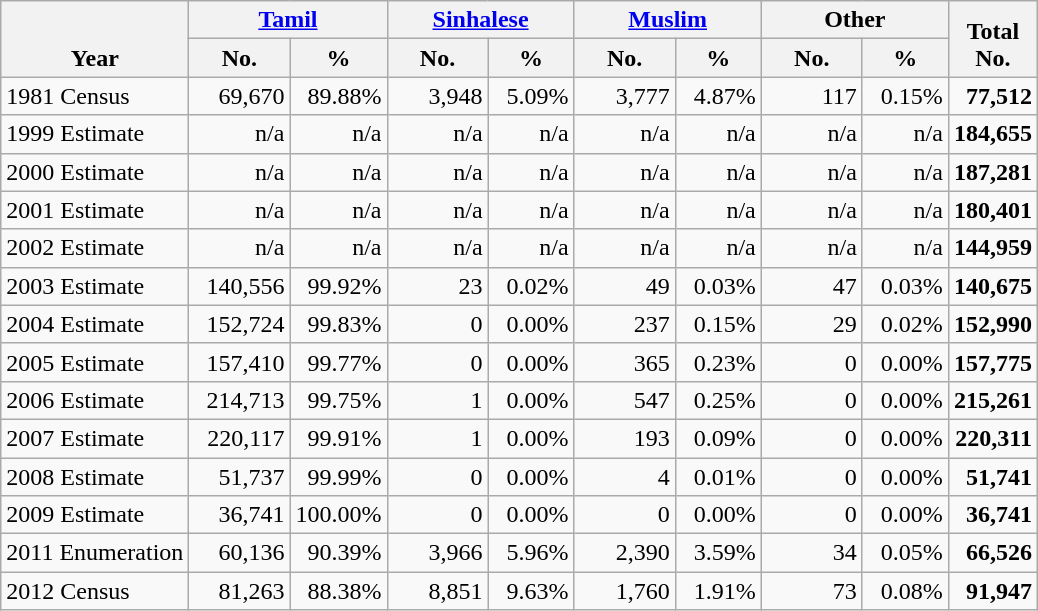<table class="wikitable" border="1" style="text-align:right;">
<tr>
<th style="vertical-align:bottom;" rowspan=2>Year</th>
<th colspan=2><a href='#'>Tamil</a></th>
<th colspan=2><a href='#'>Sinhalese</a></th>
<th colspan=2><a href='#'>Muslim</a></th>
<th colspan=2>Other</th>
<th style="vertical-align:bottom;" rowspan=2><strong>Total</strong><br><strong>No.</strong></th>
</tr>
<tr>
<th style="width:60px;">No.</th>
<th style="width:50px;">%</th>
<th style="width:60px;">No.</th>
<th style="width:50px;">%</th>
<th style="width:60px;">No.</th>
<th style="width:50px;">%</th>
<th style="width:60px;">No.</th>
<th style="width:50px;">%</th>
</tr>
<tr>
<td align=left>1981 Census</td>
<td>69,670</td>
<td>89.88%</td>
<td>3,948</td>
<td>5.09%</td>
<td>3,777</td>
<td>4.87%</td>
<td>117</td>
<td>0.15%</td>
<td><strong>77,512</strong></td>
</tr>
<tr>
<td align=left>1999 Estimate</td>
<td>n/a</td>
<td>n/a</td>
<td>n/a</td>
<td>n/a</td>
<td>n/a</td>
<td>n/a</td>
<td>n/a</td>
<td>n/a</td>
<td><strong>184,655</strong></td>
</tr>
<tr>
<td align=left>2000 Estimate</td>
<td>n/a</td>
<td>n/a</td>
<td>n/a</td>
<td>n/a</td>
<td>n/a</td>
<td>n/a</td>
<td>n/a</td>
<td>n/a</td>
<td><strong>187,281</strong></td>
</tr>
<tr>
<td align=left>2001 Estimate</td>
<td>n/a</td>
<td>n/a</td>
<td>n/a</td>
<td>n/a</td>
<td>n/a</td>
<td>n/a</td>
<td>n/a</td>
<td>n/a</td>
<td><strong>180,401</strong></td>
</tr>
<tr>
<td align=left>2002 Estimate</td>
<td>n/a</td>
<td>n/a</td>
<td>n/a</td>
<td>n/a</td>
<td>n/a</td>
<td>n/a</td>
<td>n/a</td>
<td>n/a</td>
<td><strong>144,959</strong></td>
</tr>
<tr>
<td align=left>2003 Estimate</td>
<td>140,556</td>
<td>99.92%</td>
<td>23</td>
<td>0.02%</td>
<td>49</td>
<td>0.03%</td>
<td>47</td>
<td>0.03%</td>
<td><strong>140,675</strong></td>
</tr>
<tr>
<td align=left>2004 Estimate</td>
<td>152,724</td>
<td>99.83%</td>
<td>0</td>
<td>0.00%</td>
<td>237</td>
<td>0.15%</td>
<td>29</td>
<td>0.02%</td>
<td><strong>152,990</strong></td>
</tr>
<tr>
<td align=left>2005 Estimate</td>
<td>157,410</td>
<td>99.77%</td>
<td>0</td>
<td>0.00%</td>
<td>365</td>
<td>0.23%</td>
<td>0</td>
<td>0.00%</td>
<td><strong>157,775</strong></td>
</tr>
<tr>
<td align=left>2006 Estimate</td>
<td>214,713</td>
<td>99.75%</td>
<td>1</td>
<td>0.00%</td>
<td>547</td>
<td>0.25%</td>
<td>0</td>
<td>0.00%</td>
<td><strong>215,261</strong></td>
</tr>
<tr>
<td align=left>2007 Estimate</td>
<td>220,117</td>
<td>99.91%</td>
<td>1</td>
<td>0.00%</td>
<td>193</td>
<td>0.09%</td>
<td>0</td>
<td>0.00%</td>
<td><strong>220,311</strong></td>
</tr>
<tr>
<td align=left>2008 Estimate</td>
<td>51,737</td>
<td>99.99%</td>
<td>0</td>
<td>0.00%</td>
<td>4</td>
<td>0.01%</td>
<td>0</td>
<td>0.00%</td>
<td><strong>51,741</strong></td>
</tr>
<tr>
<td align=left>2009 Estimate</td>
<td>36,741</td>
<td>100.00%</td>
<td>0</td>
<td>0.00%</td>
<td>0</td>
<td>0.00%</td>
<td>0</td>
<td>0.00%</td>
<td><strong>36,741</strong></td>
</tr>
<tr>
<td align=left>2011 Enumeration</td>
<td>60,136</td>
<td>90.39%</td>
<td>3,966</td>
<td>5.96%</td>
<td>2,390</td>
<td>3.59%</td>
<td>34</td>
<td>0.05%</td>
<td><strong>66,526</strong></td>
</tr>
<tr>
<td align=left>2012 Census</td>
<td>81,263</td>
<td>88.38%</td>
<td>8,851</td>
<td>9.63%</td>
<td>1,760</td>
<td>1.91%</td>
<td>73</td>
<td>0.08%</td>
<td><strong>91,947</strong></td>
</tr>
</table>
